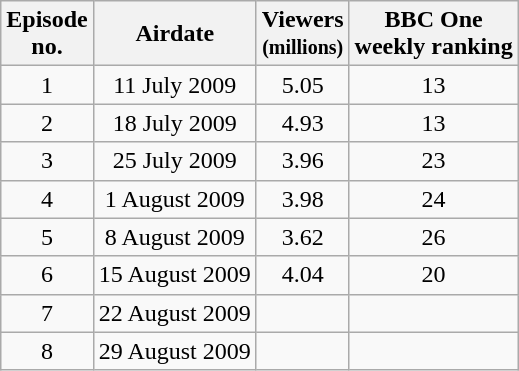<table class="wikitable" style="text-align:center;">
<tr>
<th>Episode<br>no.</th>
<th>Airdate</th>
<th>Viewers<br><small>(millions)</small></th>
<th>BBC One<br>weekly ranking</th>
</tr>
<tr>
<td>1</td>
<td>11 July 2009</td>
<td>5.05</td>
<td>13</td>
</tr>
<tr>
<td>2</td>
<td>18 July 2009</td>
<td>4.93</td>
<td>13</td>
</tr>
<tr>
<td>3</td>
<td>25 July 2009</td>
<td>3.96</td>
<td>23</td>
</tr>
<tr>
<td>4</td>
<td>1 August 2009</td>
<td>3.98</td>
<td>24</td>
</tr>
<tr>
<td>5</td>
<td>8 August 2009</td>
<td>3.62</td>
<td>26</td>
</tr>
<tr>
<td>6</td>
<td>15 August 2009</td>
<td>4.04</td>
<td>20</td>
</tr>
<tr>
<td>7</td>
<td>22 August 2009</td>
<td></td>
<td></td>
</tr>
<tr>
<td>8</td>
<td>29 August 2009</td>
<td></td>
<td></td>
</tr>
</table>
